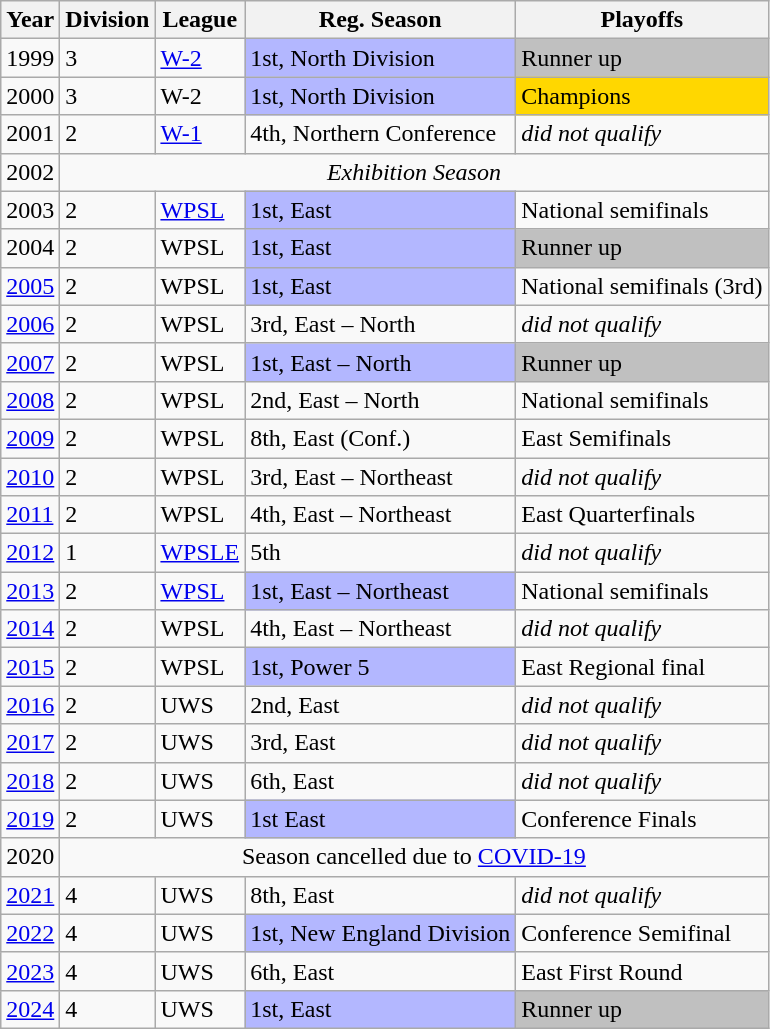<table class="wikitable">
<tr>
<th>Year</th>
<th>Division</th>
<th>League</th>
<th>Reg. Season</th>
<th>Playoffs</th>
</tr>
<tr>
<td>1999</td>
<td>3</td>
<td><a href='#'>W-2</a></td>
<td style="background:#b3b7ff;">1st, North Division</td>
<td bgcolor=silver>Runner up</td>
</tr>
<tr>
<td>2000</td>
<td>3</td>
<td>W-2</td>
<td style="background:#b3b7ff;">1st, North Division</td>
<td style="background:gold;">Champions</td>
</tr>
<tr>
<td>2001</td>
<td>2</td>
<td><a href='#'>W-1</a></td>
<td>4th, Northern Conference</td>
<td><em>did not qualify</em></td>
</tr>
<tr>
<td>2002</td>
<td colspan=4 align="center"><em>Exhibition Season</em></td>
</tr>
<tr>
<td>2003</td>
<td>2</td>
<td><a href='#'>WPSL</a></td>
<td style="background:#b3b7ff;">1st, East</td>
<td>National semifinals</td>
</tr>
<tr>
<td>2004</td>
<td>2</td>
<td>WPSL</td>
<td style="background:#b3b7ff;">1st, East</td>
<td bgcolor=silver>Runner up</td>
</tr>
<tr>
<td><a href='#'>2005</a></td>
<td>2</td>
<td>WPSL</td>
<td style="background:#b3b7ff;">1st, East</td>
<td>National semifinals (3rd)</td>
</tr>
<tr>
<td><a href='#'>2006</a></td>
<td>2</td>
<td>WPSL</td>
<td>3rd, East – North</td>
<td><em>did not qualify</em></td>
</tr>
<tr>
<td><a href='#'>2007</a></td>
<td>2</td>
<td>WPSL</td>
<td style="background:#b3b7ff;">1st, East – North</td>
<td bgcolor=silver>Runner up</td>
</tr>
<tr>
<td><a href='#'>2008</a></td>
<td>2</td>
<td>WPSL</td>
<td>2nd, East – North</td>
<td>National semifinals</td>
</tr>
<tr>
<td><a href='#'>2009</a></td>
<td>2</td>
<td>WPSL</td>
<td>8th, East (Conf.)</td>
<td>East Semifinals</td>
</tr>
<tr>
<td><a href='#'>2010</a></td>
<td>2</td>
<td>WPSL</td>
<td>3rd, East – Northeast</td>
<td><em>did not qualify</em></td>
</tr>
<tr>
<td><a href='#'>2011</a></td>
<td>2</td>
<td>WPSL</td>
<td>4th, East – Northeast</td>
<td>East Quarterfinals</td>
</tr>
<tr>
<td><a href='#'>2012</a></td>
<td>1</td>
<td><a href='#'>WPSLE</a></td>
<td>5th</td>
<td><em>did not qualify</em></td>
</tr>
<tr>
<td><a href='#'>2013</a></td>
<td>2</td>
<td><a href='#'>WPSL</a></td>
<td style="background:#b3b7ff;">1st, East – Northeast</td>
<td>National semifinals</td>
</tr>
<tr>
<td><a href='#'>2014</a></td>
<td>2</td>
<td>WPSL</td>
<td>4th, East – Northeast</td>
<td><em>did not qualify</em></td>
</tr>
<tr>
<td><a href='#'>2015</a></td>
<td>2</td>
<td>WPSL</td>
<td style="background:#b3b7ff;">1st, Power 5</td>
<td>East Regional final</td>
</tr>
<tr>
<td><a href='#'>2016</a></td>
<td>2</td>
<td>UWS</td>
<td>2nd, East</td>
<td><em>did not qualify</em></td>
</tr>
<tr>
<td><a href='#'>2017</a></td>
<td>2</td>
<td>UWS</td>
<td>3rd, East</td>
<td><em>did not qualify</em></td>
</tr>
<tr>
<td><a href='#'>2018</a></td>
<td>2</td>
<td>UWS</td>
<td>6th, East</td>
<td><em>did not qualify</em></td>
</tr>
<tr>
<td><a href='#'>2019</a></td>
<td>2</td>
<td>UWS</td>
<td style="background:#b3b7ff;">1st East</td>
<td>Conference Finals</td>
</tr>
<tr>
<td>2020</td>
<td colspan=4 style=text-align:center>Season cancelled due to <a href='#'>COVID-19</a></td>
</tr>
<tr>
<td><a href='#'>2021</a></td>
<td>4</td>
<td>UWS</td>
<td>8th, East</td>
<td><em>did not qualify</em></td>
</tr>
<tr>
<td><a href='#'>2022</a></td>
<td>4</td>
<td>UWS</td>
<td style="background:#b3b7ff;">1st, New England Division</td>
<td>Conference Semifinal</td>
</tr>
<tr>
<td><a href='#'>2023</a></td>
<td>4</td>
<td>UWS</td>
<td>6th, East</td>
<td>East First Round</td>
</tr>
<tr>
<td><a href='#'>2024</a></td>
<td>4</td>
<td>UWS</td>
<td style="background:#b3b7ff;">1st, East</td>
<td bgcolor=silver>Runner up</td>
</tr>
</table>
